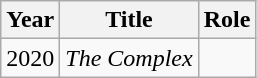<table class="wikitable sortable">
<tr>
<th>Year</th>
<th>Title</th>
<th>Role</th>
</tr>
<tr>
<td>2020</td>
<td><em>The Complex</em></td>
<td></td>
</tr>
</table>
